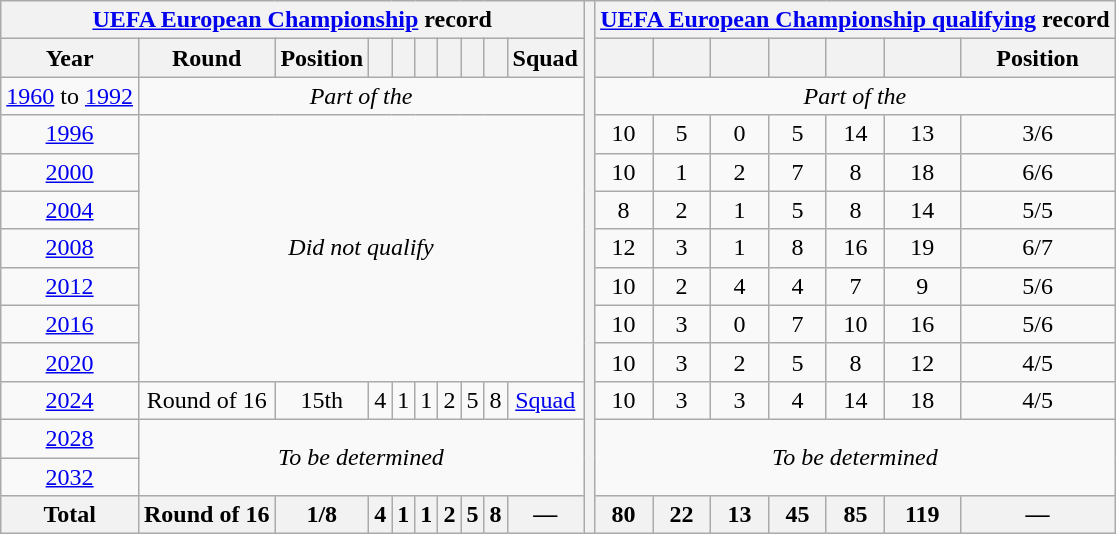<table class="wikitable" style="text-align:center">
<tr>
<th colspan=10><a href='#'>UEFA European Championship</a> record</th>
<th width=1% rowspan=14></th>
<th colspan=8><a href='#'>UEFA European Championship qualifying</a> record</th>
</tr>
<tr>
<th>Year</th>
<th>Round</th>
<th>Position</th>
<th></th>
<th></th>
<th></th>
<th></th>
<th></th>
<th></th>
<th>Squad</th>
<th></th>
<th></th>
<th></th>
<th></th>
<th></th>
<th></th>
<th>Position</th>
</tr>
<tr>
<td> <a href='#'>1960</a> to  <a href='#'>1992</a></td>
<td colspan=9><em>Part of the </em></td>
<td colspan=7><em>Part of the </em></td>
</tr>
<tr>
<td> <a href='#'>1996</a></td>
<td rowspan=7 colspan=9><em>Did not qualify</em></td>
<td>10</td>
<td>5</td>
<td>0</td>
<td>5</td>
<td>14</td>
<td>13</td>
<td>3/6</td>
</tr>
<tr>
<td>  <a href='#'>2000</a></td>
<td>10</td>
<td>1</td>
<td>2</td>
<td>7</td>
<td>8</td>
<td>18</td>
<td>6/6</td>
</tr>
<tr>
<td> <a href='#'>2004</a></td>
<td>8</td>
<td>2</td>
<td>1</td>
<td>5</td>
<td>8</td>
<td>14</td>
<td>5/5</td>
</tr>
<tr>
<td>  <a href='#'>2008</a></td>
<td>12</td>
<td>3</td>
<td>1</td>
<td>8</td>
<td>16</td>
<td>19</td>
<td>6/7</td>
</tr>
<tr>
<td>  <a href='#'>2012</a></td>
<td>10</td>
<td>2</td>
<td>4</td>
<td>4</td>
<td>7</td>
<td>9</td>
<td>5/6</td>
</tr>
<tr>
<td> <a href='#'>2016</a></td>
<td>10</td>
<td>3</td>
<td>0</td>
<td>7</td>
<td>10</td>
<td>16</td>
<td>5/6</td>
</tr>
<tr>
<td> <a href='#'>2020</a></td>
<td>10</td>
<td>3</td>
<td>2</td>
<td>5</td>
<td>8</td>
<td>12</td>
<td>4/5 </td>
</tr>
<tr>
<td> <a href='#'>2024</a></td>
<td>Round of 16</td>
<td>15th</td>
<td>4</td>
<td>1</td>
<td>1</td>
<td>2</td>
<td>5</td>
<td>8</td>
<td><a href='#'>Squad</a></td>
<td>10</td>
<td>3</td>
<td>3</td>
<td>4</td>
<td>14</td>
<td>18</td>
<td>4/5 </td>
</tr>
<tr>
<td>  <a href='#'>2028</a></td>
<td colspan="9" rowspan="2"><em>To be determined</em></td>
<td colspan="7" rowspan="2"><em>To be determined</em></td>
</tr>
<tr>
<td>  <a href='#'>2032</a></td>
</tr>
<tr>
<th>Total</th>
<th>Round of 16</th>
<th>1/8</th>
<th>4</th>
<th>1</th>
<th>1</th>
<th>2</th>
<th>5</th>
<th>8</th>
<th>—</th>
<th>80</th>
<th>22</th>
<th>13</th>
<th>45</th>
<th>85</th>
<th>119</th>
<th>—</th>
</tr>
</table>
